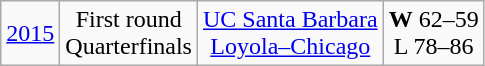<table class="wikitable" style="text-align:center">
<tr>
<td><a href='#'>2015</a></td>
<td>First round<br>Quarterfinals</td>
<td><a href='#'>UC Santa Barbara</a><br><a href='#'>Loyola–Chicago</a></td>
<td><strong>W</strong> 62–59<br>L 78–86</td>
</tr>
</table>
